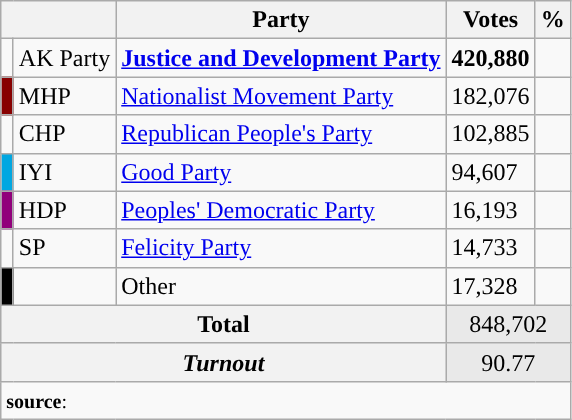<table class="wikitable">
<tr>
<th colspan="2" align="center"></th>
<th align="center">Party</th>
<th align="center">Votes</th>
<th align="center">%</th>
</tr>
<tr align="left">
<td></td>
<td>AK Party</td>
<td><strong><a href='#'>Justice and Development Party</a></strong></td>
<td><strong>420,880</strong></td>
<td><strong></strong></td>
</tr>
<tr align="left">
<td bgcolor="#870000" width="1"></td>
<td>MHP</td>
<td><a href='#'>Nationalist Movement Party</a></td>
<td>182,076</td>
<td></td>
</tr>
<tr align="left">
<td></td>
<td>CHP</td>
<td><a href='#'>Republican People's Party</a></td>
<td>102,885</td>
<td></td>
</tr>
<tr align="left">
<td bgcolor="#01A7E1" width="1"></td>
<td>IYI</td>
<td><a href='#'>Good Party</a></td>
<td>94,607</td>
<td></td>
</tr>
<tr align="left">
<td bgcolor="#91007B" width="1"></td>
<td>HDP</td>
<td><a href='#'>Peoples' Democratic Party</a></td>
<td>16,193</td>
<td></td>
</tr>
<tr align="left">
<td></td>
<td>SP</td>
<td><a href='#'>Felicity Party</a></td>
<td>14,733</td>
<td></td>
</tr>
<tr align="left">
<td bgcolor=" " width="1"></td>
<td></td>
<td>Other</td>
<td>17,328</td>
<td></td>
</tr>
<tr align="left" style="background-color:#E9E9E9">
<th colspan="3" align="center"><strong>Total</strong></th>
<td colspan="5" align="center">848,702</td>
</tr>
<tr align="left" style="background-color:#E9E9E9">
<th colspan="3" align="center"><em>Turnout</em></th>
<td colspan="5" align="center">90.77</td>
</tr>
<tr>
<td colspan="9" align="left"><small><strong>source</strong>: </small></td>
</tr>
</table>
